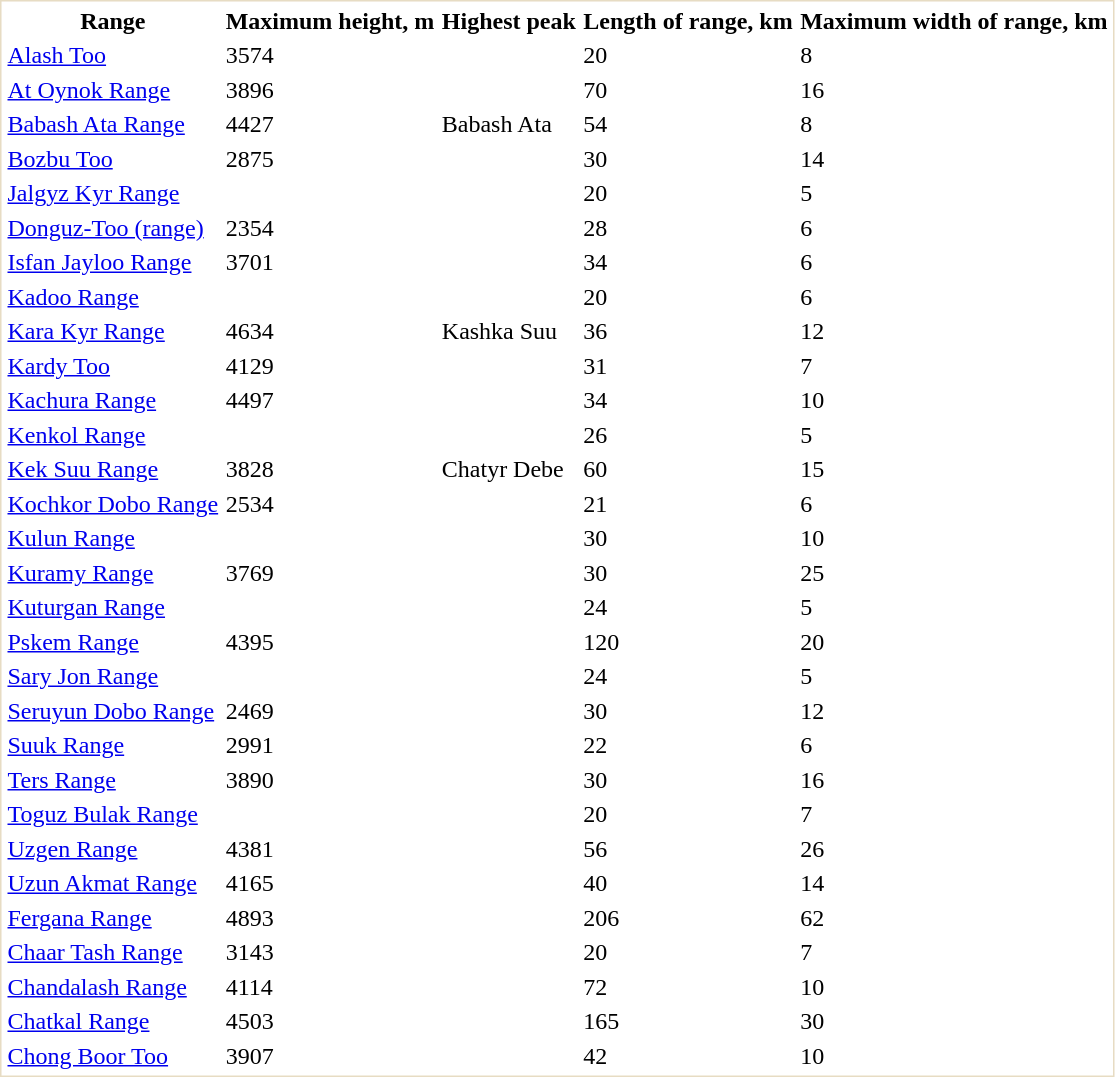<table class="sortable" border=0 cellspacing=3 cellpadding=1 style="border:1px solid #e7dcc3">
<tr>
<th>Range</th>
<th>Maximum height, m</th>
<th>Highest peak</th>
<th>Length of range, km</th>
<th>Maximum width of range, km</th>
</tr>
<tr>
<td><a href='#'>Alash Too</a></td>
<td>3574</td>
<td></td>
<td>20</td>
<td>8</td>
</tr>
<tr>
<td><a href='#'>At Oynok Range</a></td>
<td>3896</td>
<td></td>
<td>70</td>
<td>16</td>
</tr>
<tr>
<td><a href='#'>Babash Ata Range</a></td>
<td>4427</td>
<td>Babash Ata</td>
<td>54</td>
<td>8</td>
</tr>
<tr>
<td><a href='#'>Bozbu Too</a></td>
<td>2875</td>
<td></td>
<td>30</td>
<td>14</td>
</tr>
<tr>
<td><a href='#'>Jalgyz Kyr Range</a></td>
<td></td>
<td></td>
<td>20</td>
<td>5</td>
</tr>
<tr>
<td><a href='#'>Donguz-Too (range)</a></td>
<td>2354</td>
<td></td>
<td>28</td>
<td>6</td>
</tr>
<tr>
<td><a href='#'>Isfan Jayloo Range</a></td>
<td>3701</td>
<td></td>
<td>34</td>
<td>6</td>
</tr>
<tr>
<td><a href='#'>Kadoo Range</a></td>
<td></td>
<td></td>
<td>20</td>
<td>6</td>
</tr>
<tr>
<td><a href='#'>Kara Kyr Range</a></td>
<td>4634</td>
<td>Kashka Suu</td>
<td>36</td>
<td>12</td>
</tr>
<tr>
<td><a href='#'>Kardy Too</a></td>
<td>4129</td>
<td></td>
<td>31</td>
<td>7</td>
</tr>
<tr>
<td><a href='#'>Kachura Range</a></td>
<td>4497</td>
<td></td>
<td>34</td>
<td>10</td>
</tr>
<tr>
<td><a href='#'>Kenkol Range</a></td>
<td></td>
<td></td>
<td>26</td>
<td>5</td>
</tr>
<tr>
<td><a href='#'>Kek Suu Range</a></td>
<td>3828</td>
<td>Chatyr Debe</td>
<td>60</td>
<td>15</td>
</tr>
<tr>
<td><a href='#'>Kochkor Dobo Range</a></td>
<td>2534</td>
<td></td>
<td>21</td>
<td>6</td>
</tr>
<tr>
<td><a href='#'>Kulun Range</a></td>
<td></td>
<td></td>
<td>30</td>
<td>10</td>
</tr>
<tr>
<td><a href='#'>Kuramy Range</a></td>
<td>3769</td>
<td></td>
<td>30</td>
<td>25</td>
</tr>
<tr>
<td><a href='#'>Kuturgan Range</a></td>
<td></td>
<td></td>
<td>24</td>
<td>5</td>
</tr>
<tr>
<td><a href='#'>Pskem Range</a></td>
<td>4395</td>
<td></td>
<td>120</td>
<td>20</td>
</tr>
<tr>
<td><a href='#'>Sary Jon Range</a></td>
<td></td>
<td></td>
<td>24</td>
<td>5</td>
</tr>
<tr>
<td><a href='#'>Seruyun Dobo Range</a></td>
<td>2469</td>
<td></td>
<td>30</td>
<td>12</td>
</tr>
<tr>
<td><a href='#'>Suuk Range</a></td>
<td>2991</td>
<td></td>
<td>22</td>
<td>6</td>
</tr>
<tr>
<td><a href='#'>Ters Range</a></td>
<td>3890</td>
<td></td>
<td>30</td>
<td>16</td>
</tr>
<tr>
<td><a href='#'>Toguz Bulak Range</a></td>
<td></td>
<td></td>
<td>20</td>
<td>7</td>
</tr>
<tr>
<td><a href='#'>Uzgen Range</a></td>
<td>4381</td>
<td></td>
<td>56</td>
<td>26</td>
</tr>
<tr>
<td><a href='#'>Uzun Akmat Range</a></td>
<td>4165</td>
<td></td>
<td>40</td>
<td>14</td>
</tr>
<tr>
<td><a href='#'>Fergana Range</a></td>
<td>4893</td>
<td></td>
<td>206</td>
<td>62</td>
</tr>
<tr>
<td><a href='#'>Chaar Tash Range</a></td>
<td>3143</td>
<td></td>
<td>20</td>
<td>7</td>
</tr>
<tr>
<td><a href='#'>Chandalash Range</a></td>
<td>4114</td>
<td></td>
<td>72</td>
<td>10</td>
</tr>
<tr>
<td><a href='#'>Chatkal Range</a></td>
<td>4503</td>
<td></td>
<td>165</td>
<td>30</td>
</tr>
<tr>
<td><a href='#'>Chong Boor Too</a></td>
<td>3907</td>
<td></td>
<td>42</td>
<td>10</td>
</tr>
</table>
